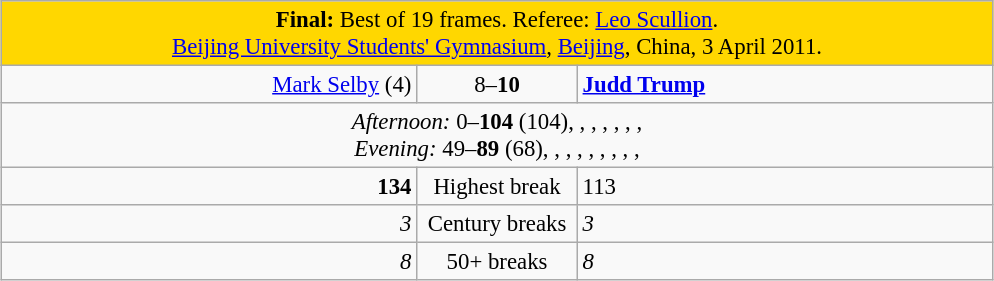<table class="wikitable" style="font-size: 95%; margin: 1em auto 1em auto;">
<tr>
<td colspan="3" align="center" bgcolor="#ffd700"><strong>Final:</strong> Best of 19 frames. Referee: <a href='#'>Leo Scullion</a>.<br><a href='#'>Beijing University Students' Gymnasium</a>, <a href='#'>Beijing</a>, China, 3 April 2011.</td>
</tr>
<tr>
<td width = "270" align="right"><a href='#'>Mark Selby</a> (4)<br></td>
<td width = "100" align="center">8–<strong>10</strong></td>
<td width = "270" align="left"><strong><a href='#'>Judd Trump</a></strong><br></td>
</tr>
<tr>
<td colspan="3" align="center" style="font-size: 100%"><em>Afternoon:</em> 0–<strong>104</strong> (104), , , , , , ,  <br><em>Evening:</em> 49–<strong>89</strong> (68), , , , , , , , , </td>
</tr>
<tr>
<td align="right"><strong>134</strong></td>
<td align="center">Highest break</td>
<td>113</td>
</tr>
<tr>
<td align="right"><em>3</em></td>
<td align="center">Century breaks</td>
<td><em>3</em></td>
</tr>
<tr>
<td align="right"><em>8</em></td>
<td align="center">50+ breaks</td>
<td><em>8</em></td>
</tr>
</table>
